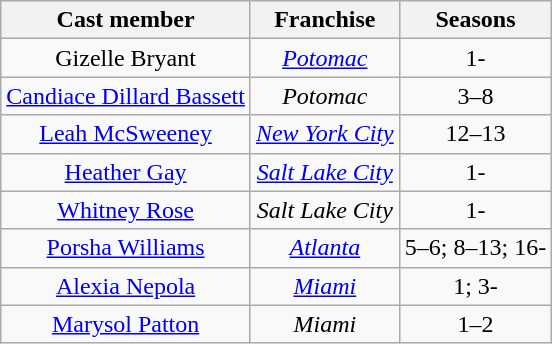<table class="wikitable sortable" style="text-align:center">
<tr>
<th scope="col">Cast member</th>
<th scope="col">Franchise</th>
<th scope="col">Seasons</th>
</tr>
<tr>
<td>Gizelle Bryant</td>
<td><em><a href='#'>Potomac</a></em></td>
<td>1-</td>
</tr>
<tr>
<td><a href='#'>Candiace Dillard Bassett</a></td>
<td><em>Potomac</em></td>
<td>3–8</td>
</tr>
<tr>
<td><a href='#'>Leah McSweeney</a></td>
<td><em><a href='#'>New York City</a></em></td>
<td>12–13</td>
</tr>
<tr>
<td><a href='#'>Heather Gay</a></td>
<td><em><a href='#'>Salt Lake City</a></em></td>
<td>1-</td>
</tr>
<tr>
<td><a href='#'>Whitney Rose</a></td>
<td><em>Salt Lake City</em></td>
<td>1-</td>
</tr>
<tr>
<td><a href='#'>Porsha Williams</a></td>
<td><em><a href='#'>Atlanta</a></em></td>
<td>5–6; 8–13; 16-</td>
</tr>
<tr>
<td><a href='#'>Alexia Nepola</a></td>
<td><em><a href='#'>Miami</a></em></td>
<td>1; 3-</td>
</tr>
<tr>
<td><a href='#'>Marysol Patton</a></td>
<td><em>Miami</em></td>
<td>1–2</td>
</tr>
</table>
